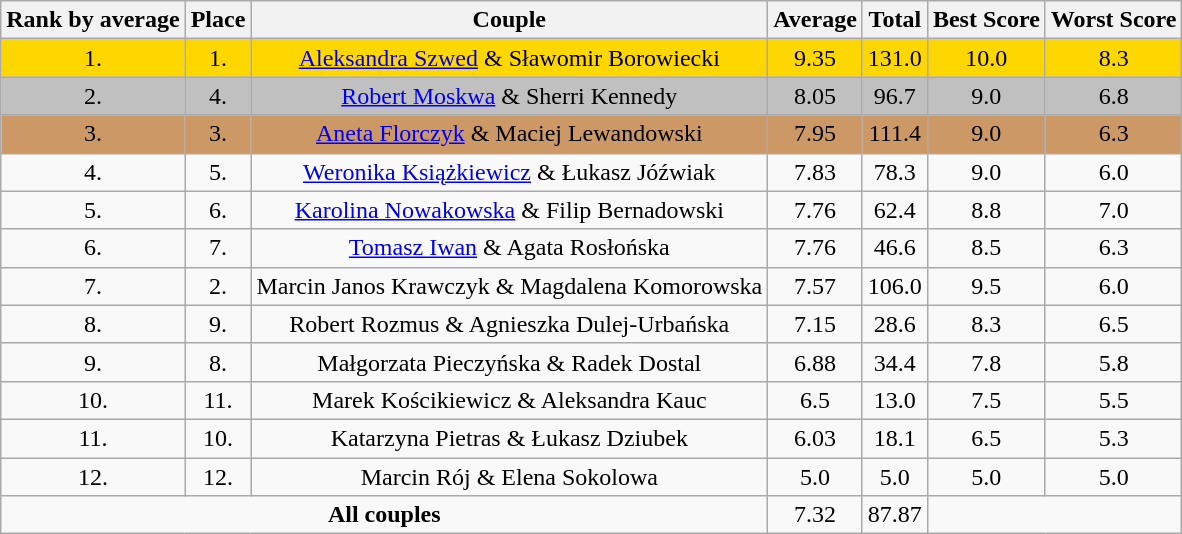<table class="sortable wikitable" style="text-align:center">
<tr>
<th>Rank by average</th>
<th>Place</th>
<th>Couple</th>
<th>Average</th>
<th>Total</th>
<th>Best Score</th>
<th>Worst Score</th>
</tr>
<tr bgcolor="gold">
<td>1.</td>
<td>1.</td>
<td><a href='#'>Aleksandra Szwed</a> & Sławomir Borowiecki</td>
<td>9.35</td>
<td>131.0</td>
<td>10.0</td>
<td>8.3</td>
</tr>
<tr bgcolor="silver">
<td>2.</td>
<td>4.</td>
<td><a href='#'>Robert Moskwa</a> & Sherri Kennedy</td>
<td>8.05</td>
<td>96.7</td>
<td>9.0</td>
<td>6.8</td>
</tr>
<tr bgcolor="#cc9966">
<td>3.</td>
<td>3.</td>
<td><a href='#'>Aneta Florczyk</a> & Maciej Lewandowski</td>
<td>7.95</td>
<td>111.4</td>
<td>9.0</td>
<td>6.3</td>
</tr>
<tr>
<td>4.</td>
<td>5.</td>
<td><a href='#'>Weronika Książkiewicz</a> & Łukasz Jóźwiak</td>
<td>7.83</td>
<td>78.3</td>
<td>9.0</td>
<td>6.0</td>
</tr>
<tr>
<td>5.</td>
<td>6.</td>
<td><a href='#'>Karolina Nowakowska</a> & Filip Bernadowski</td>
<td>7.76</td>
<td>62.4</td>
<td>8.8</td>
<td>7.0</td>
</tr>
<tr>
<td>6.</td>
<td>7.</td>
<td><a href='#'>Tomasz Iwan</a> & Agata Rosłońska</td>
<td>7.76</td>
<td>46.6</td>
<td>8.5</td>
<td>6.3</td>
</tr>
<tr>
<td>7.</td>
<td>2.</td>
<td>Marcin Janos Krawczyk & Magdalena Komorowska</td>
<td>7.57</td>
<td>106.0</td>
<td>9.5</td>
<td>6.0</td>
</tr>
<tr>
<td>8.</td>
<td>9.</td>
<td>Robert Rozmus & Agnieszka Dulej-Urbańska</td>
<td>7.15</td>
<td>28.6</td>
<td>8.3</td>
<td>6.5</td>
</tr>
<tr>
<td>9.</td>
<td>8.</td>
<td>Małgorzata Pieczyńska & Radek Dostal</td>
<td>6.88</td>
<td>34.4</td>
<td>7.8</td>
<td>5.8</td>
</tr>
<tr>
<td>10.</td>
<td>11.</td>
<td>Marek Kościkiewicz & Aleksandra Kauc</td>
<td>6.5</td>
<td>13.0</td>
<td>7.5</td>
<td>5.5</td>
</tr>
<tr>
<td>11.</td>
<td>10.</td>
<td>Katarzyna Pietras & Łukasz Dziubek</td>
<td>6.03</td>
<td>18.1</td>
<td>6.5</td>
<td>5.3</td>
</tr>
<tr>
<td>12.</td>
<td>12.</td>
<td>Marcin Rój & Elena Sokolowa</td>
<td>5.0</td>
<td>5.0</td>
<td>5.0</td>
<td>5.0</td>
</tr>
<tr>
<td colspan=3><strong>All couples</strong></td>
<td>7.32</td>
<td>87.87</td>
</tr>
</table>
